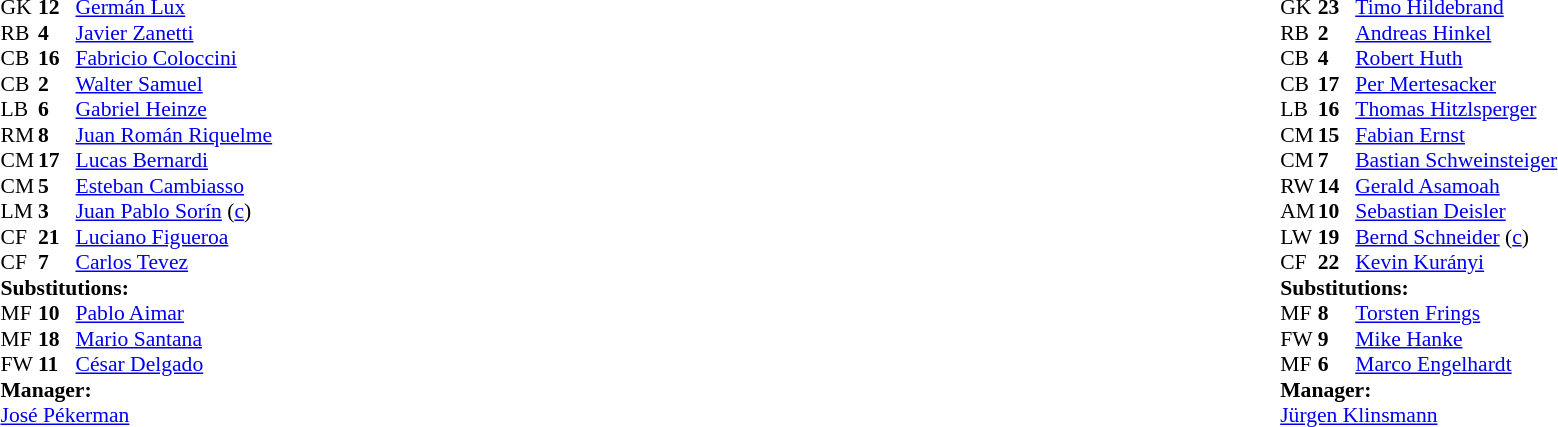<table width="100%">
<tr>
<td valign="top" width="50%"><br><table style="font-size: 90%" cellspacing="0" cellpadding="0">
<tr>
<th width="25"></th>
<th width="25"></th>
</tr>
<tr>
<td>GK</td>
<td><strong>12</strong></td>
<td><a href='#'>Germán Lux</a></td>
</tr>
<tr>
<td>RB</td>
<td><strong>4</strong></td>
<td><a href='#'>Javier Zanetti</a></td>
</tr>
<tr>
<td>CB</td>
<td><strong>16</strong></td>
<td><a href='#'>Fabricio Coloccini</a></td>
</tr>
<tr>
<td>CB</td>
<td><strong>2</strong></td>
<td><a href='#'>Walter Samuel</a></td>
<td></td>
<td></td>
</tr>
<tr>
<td>LB</td>
<td><strong>6</strong></td>
<td><a href='#'>Gabriel Heinze</a></td>
</tr>
<tr>
<td>RM</td>
<td><strong>8</strong></td>
<td><a href='#'>Juan Román Riquelme</a></td>
</tr>
<tr>
<td>CM</td>
<td><strong>17</strong></td>
<td><a href='#'>Lucas Bernardi</a></td>
<td></td>
<td></td>
</tr>
<tr>
<td>CM</td>
<td><strong>5</strong></td>
<td><a href='#'>Esteban Cambiasso</a></td>
</tr>
<tr>
<td>LM</td>
<td><strong>3</strong></td>
<td><a href='#'>Juan Pablo Sorín</a> (<a href='#'>c</a>)</td>
</tr>
<tr>
<td>CF</td>
<td><strong>21</strong></td>
<td><a href='#'>Luciano Figueroa</a></td>
</tr>
<tr>
<td>CF</td>
<td><strong>7</strong></td>
<td><a href='#'>Carlos Tevez</a></td>
<td></td>
<td></td>
</tr>
<tr>
<td colspan=3><strong>Substitutions:</strong></td>
</tr>
<tr>
<td>MF</td>
<td><strong>10</strong></td>
<td><a href='#'>Pablo Aimar</a></td>
<td></td>
<td></td>
</tr>
<tr>
<td>MF</td>
<td><strong>18</strong></td>
<td><a href='#'>Mario Santana</a></td>
<td></td>
<td></td>
</tr>
<tr>
<td>FW</td>
<td><strong>11</strong></td>
<td><a href='#'>César Delgado</a></td>
<td></td>
<td></td>
</tr>
<tr>
<td colspan=3><strong>Manager:</strong></td>
</tr>
<tr>
<td colspan=3><a href='#'>José Pékerman</a></td>
</tr>
</table>
</td>
<td valign="top"></td>
<td valign="top" width="50%"><br><table style="font-size: 90%" cellspacing="0" cellpadding="0" align="center">
<tr>
<th width=25></th>
<th width=25></th>
</tr>
<tr>
<td>GK</td>
<td><strong>23</strong></td>
<td><a href='#'>Timo Hildebrand</a></td>
</tr>
<tr>
<td>RB</td>
<td><strong>2</strong></td>
<td><a href='#'>Andreas Hinkel</a></td>
</tr>
<tr>
<td>CB</td>
<td><strong>4</strong></td>
<td><a href='#'>Robert Huth</a></td>
</tr>
<tr>
<td>CB</td>
<td><strong>17</strong></td>
<td><a href='#'>Per Mertesacker</a></td>
</tr>
<tr>
<td>LB</td>
<td><strong>16</strong></td>
<td><a href='#'>Thomas Hitzlsperger</a></td>
</tr>
<tr>
<td>CM</td>
<td><strong>15</strong></td>
<td><a href='#'>Fabian Ernst</a></td>
</tr>
<tr>
<td>CM</td>
<td><strong>7</strong></td>
<td><a href='#'>Bastian Schweinsteiger</a></td>
<td></td>
<td></td>
</tr>
<tr>
<td>RW</td>
<td><strong>14</strong></td>
<td><a href='#'>Gerald Asamoah</a></td>
<td></td>
<td></td>
</tr>
<tr>
<td>AM</td>
<td><strong>10</strong></td>
<td><a href='#'>Sebastian Deisler</a></td>
<td></td>
</tr>
<tr>
<td>LW</td>
<td><strong>19</strong></td>
<td><a href='#'>Bernd Schneider</a> (<a href='#'>c</a>)</td>
<td></td>
<td></td>
</tr>
<tr>
<td>CF</td>
<td><strong>22</strong></td>
<td><a href='#'>Kevin Kurányi</a></td>
<td></td>
</tr>
<tr>
<td colspan=3><strong>Substitutions:</strong></td>
</tr>
<tr>
<td>MF</td>
<td><strong>8</strong></td>
<td><a href='#'>Torsten Frings</a></td>
<td></td>
<td></td>
</tr>
<tr>
<td>FW</td>
<td><strong>9</strong></td>
<td><a href='#'>Mike Hanke</a></td>
<td></td>
<td></td>
</tr>
<tr>
<td>MF</td>
<td><strong>6</strong></td>
<td><a href='#'>Marco Engelhardt</a></td>
<td></td>
<td></td>
</tr>
<tr>
<td colspan=3><strong>Manager:</strong></td>
</tr>
<tr>
<td colspan=3><a href='#'>Jürgen Klinsmann</a></td>
</tr>
</table>
</td>
</tr>
</table>
